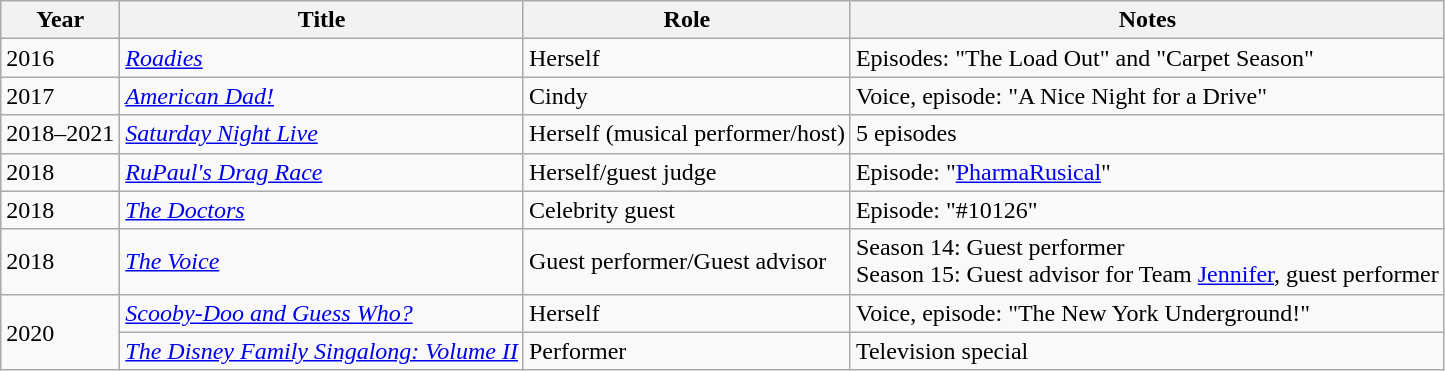<table class="wikitable sortable">
<tr>
<th>Year</th>
<th>Title</th>
<th>Role</th>
<th class="unsortable">Notes</th>
</tr>
<tr>
<td>2016</td>
<td><em><a href='#'>Roadies</a></em></td>
<td>Herself</td>
<td>Episodes: "The Load Out" and "Carpet Season"</td>
</tr>
<tr>
<td>2017</td>
<td><em><a href='#'>American Dad!</a></em></td>
<td>Cindy</td>
<td>Voice, episode: "A Nice Night for a Drive"</td>
</tr>
<tr>
<td>2018–2021</td>
<td><em><a href='#'>Saturday Night Live</a></em></td>
<td>Herself (musical performer/host)</td>
<td>5 episodes</td>
</tr>
<tr>
<td>2018</td>
<td><em><a href='#'>RuPaul's Drag Race</a></em></td>
<td>Herself/guest judge</td>
<td>Episode: "<a href='#'>PharmaRusical</a>"</td>
</tr>
<tr>
<td>2018</td>
<td><em><a href='#'>The Doctors</a></em></td>
<td>Celebrity guest</td>
<td>Episode: "#10126"</td>
</tr>
<tr>
<td>2018</td>
<td><em><a href='#'>The Voice</a></em></td>
<td>Guest performer/Guest advisor</td>
<td>Season 14: Guest performer<br>Season 15: Guest advisor for Team <a href='#'>Jennifer</a>, guest performer</td>
</tr>
<tr>
<td rowspan="2">2020</td>
<td><em><a href='#'>Scooby-Doo and Guess Who?</a></em></td>
<td>Herself</td>
<td>Voice, episode: "The New York Underground!"</td>
</tr>
<tr>
<td><em><a href='#'>The Disney Family Singalong: Volume II</a></em></td>
<td>Performer</td>
<td>Television special</td>
</tr>
</table>
